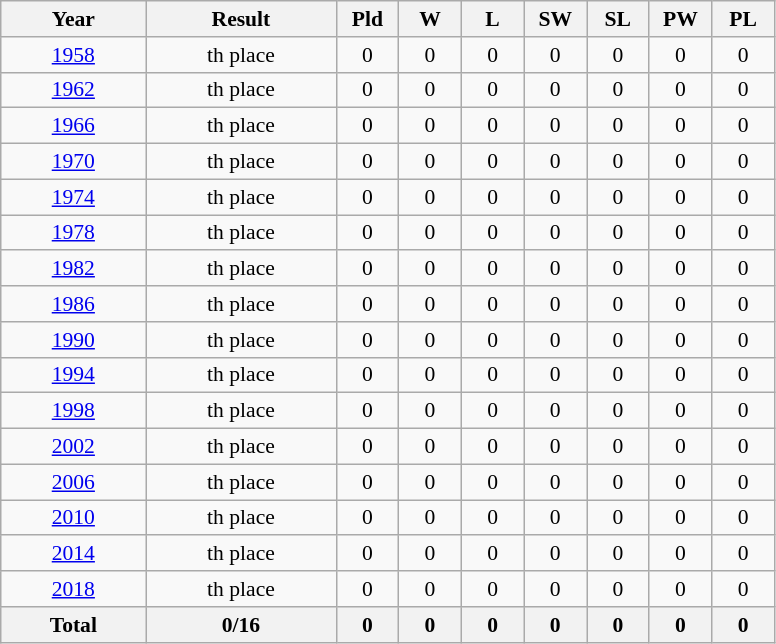<table class="wikitable" style="text-align: center;font-size:90%;">
<tr>
<th width=90>Year</th>
<th width=120>Result</th>
<th width=35>Pld</th>
<th width=35>W</th>
<th width=35>L</th>
<th width=35>SW</th>
<th width=35>SL</th>
<th width=35>PW</th>
<th width=35>PL</th>
</tr>
<tr>
<td> <a href='#'>1958</a></td>
<td>th place</td>
<td>0</td>
<td>0</td>
<td>0</td>
<td>0</td>
<td>0</td>
<td>0</td>
<td>0</td>
</tr>
<tr>
<td> <a href='#'>1962</a></td>
<td>th place</td>
<td>0</td>
<td>0</td>
<td>0</td>
<td>0</td>
<td>0</td>
<td>0</td>
<td>0</td>
</tr>
<tr>
<td> <a href='#'>1966</a></td>
<td>th place</td>
<td>0</td>
<td>0</td>
<td>0</td>
<td>0</td>
<td>0</td>
<td>0</td>
<td>0</td>
</tr>
<tr>
<td> <a href='#'>1970</a></td>
<td>th place</td>
<td>0</td>
<td>0</td>
<td>0</td>
<td>0</td>
<td>0</td>
<td>0</td>
<td>0</td>
</tr>
<tr>
<td> <a href='#'>1974</a></td>
<td>th place</td>
<td>0</td>
<td>0</td>
<td>0</td>
<td>0</td>
<td>0</td>
<td>0</td>
<td>0</td>
</tr>
<tr>
<td> <a href='#'>1978</a></td>
<td>th place</td>
<td>0</td>
<td>0</td>
<td>0</td>
<td>0</td>
<td>0</td>
<td>0</td>
<td>0</td>
</tr>
<tr>
<td> <a href='#'>1982</a></td>
<td>th place</td>
<td>0</td>
<td>0</td>
<td>0</td>
<td>0</td>
<td>0</td>
<td>0</td>
<td>0</td>
</tr>
<tr>
<td> <a href='#'>1986</a></td>
<td>th place</td>
<td>0</td>
<td>0</td>
<td>0</td>
<td>0</td>
<td>0</td>
<td>0</td>
<td>0</td>
</tr>
<tr>
<td> <a href='#'>1990</a></td>
<td>th place</td>
<td>0</td>
<td>0</td>
<td>0</td>
<td>0</td>
<td>0</td>
<td>0</td>
<td>0</td>
</tr>
<tr>
<td> <a href='#'>1994</a></td>
<td>th place</td>
<td>0</td>
<td>0</td>
<td>0</td>
<td>0</td>
<td>0</td>
<td>0</td>
<td>0</td>
</tr>
<tr>
<td> <a href='#'>1998</a></td>
<td>th place</td>
<td>0</td>
<td>0</td>
<td>0</td>
<td>0</td>
<td>0</td>
<td>0</td>
<td>0</td>
</tr>
<tr>
<td> <a href='#'>2002</a></td>
<td>th place</td>
<td>0</td>
<td>0</td>
<td>0</td>
<td>0</td>
<td>0</td>
<td>0</td>
<td>0</td>
</tr>
<tr>
<td> <a href='#'>2006</a></td>
<td>th place</td>
<td>0</td>
<td>0</td>
<td>0</td>
<td>0</td>
<td>0</td>
<td>0</td>
<td>0</td>
</tr>
<tr>
<td> <a href='#'>2010</a></td>
<td>th place</td>
<td>0</td>
<td>0</td>
<td>0</td>
<td>0</td>
<td>0</td>
<td>0</td>
<td>0</td>
</tr>
<tr>
<td> <a href='#'>2014</a></td>
<td>th place</td>
<td>0</td>
<td>0</td>
<td>0</td>
<td>0</td>
<td>0</td>
<td>0</td>
<td>0</td>
</tr>
<tr>
<td> <a href='#'>2018</a></td>
<td>th place</td>
<td>0</td>
<td>0</td>
<td>0</td>
<td>0</td>
<td>0</td>
<td>0</td>
<td>0</td>
</tr>
<tr>
<th>Total</th>
<th>0/16</th>
<th>0</th>
<th>0</th>
<th>0</th>
<th>0</th>
<th>0</th>
<th>0</th>
<th>0</th>
</tr>
</table>
